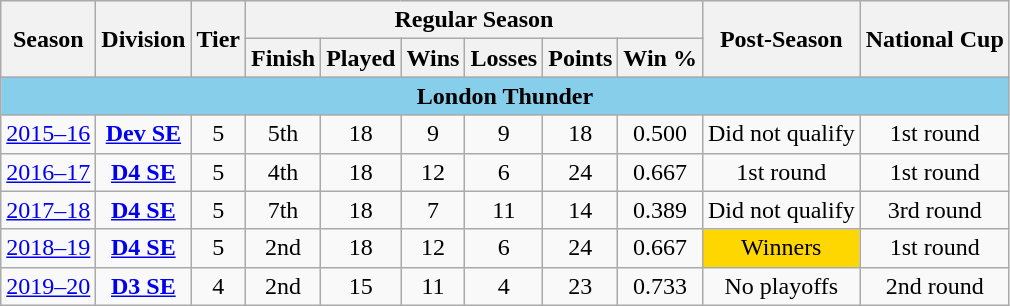<table class="wikitable" style="font-size:100%;">
<tr bgcolor="#efefef">
<th rowspan="2">Season</th>
<th rowspan="2">Division</th>
<th rowspan="2">Tier</th>
<th colspan="6">Regular Season</th>
<th rowspan="2">Post-Season</th>
<th rowspan="2">National Cup</th>
</tr>
<tr>
<th>Finish</th>
<th>Played</th>
<th>Wins</th>
<th>Losses</th>
<th>Points</th>
<th>Win %</th>
</tr>
<tr>
<td colspan="13" align=center bgcolor="#87CEEB"><span><strong>London Thunder</strong></span></td>
</tr>
<tr>
<td style="text-align:center;"><a href='#'>2015–16</a></td>
<td style="text-align:center;"><strong><a href='#'>Dev SE</a></strong></td>
<td style="text-align:center;">5</td>
<td style="text-align:center;">5th</td>
<td style="text-align:center;">18</td>
<td style="text-align:center;">9</td>
<td style="text-align:center;">9</td>
<td style="text-align:center;">18</td>
<td style="text-align:center;">0.500</td>
<td style="text-align:center;">Did not qualify</td>
<td style="text-align:center;">1st round</td>
</tr>
<tr>
<td style="text-align:center;"><a href='#'>2016–17</a></td>
<td style="text-align:center;"><strong><a href='#'>D4 SE</a></strong></td>
<td style="text-align:center;">5</td>
<td style="text-align:center;">4th</td>
<td style="text-align:center;">18</td>
<td style="text-align:center;">12</td>
<td style="text-align:center;">6</td>
<td style="text-align:center;">24</td>
<td style="text-align:center;">0.667</td>
<td style="text-align:center;">1st round</td>
<td style="text-align:center;">1st round</td>
</tr>
<tr>
<td style="text-align:center;"><a href='#'>2017–18</a></td>
<td style="text-align:center;"><strong><a href='#'>D4 SE</a></strong></td>
<td style="text-align:center;">5</td>
<td style="text-align:center;">7th</td>
<td style="text-align:center;">18</td>
<td style="text-align:center;">7</td>
<td style="text-align:center;">11</td>
<td style="text-align:center;">14</td>
<td style="text-align:center;">0.389</td>
<td style="text-align:center;">Did not qualify</td>
<td style="text-align:center;">3rd round</td>
</tr>
<tr>
<td style="text-align:center;"><a href='#'>2018–19</a></td>
<td style="text-align:center;"><strong><a href='#'>D4 SE</a></strong></td>
<td style="text-align:center;">5</td>
<td style="text-align:center;">2nd</td>
<td style="text-align:center;">18</td>
<td style="text-align:center;">12</td>
<td style="text-align:center;">6</td>
<td style="text-align:center;">24</td>
<td style="text-align:center;">0.667</td>
<td style="text-align:center;"bgcolor=gold>Winners</td>
<td style="text-align:center;">1st round</td>
</tr>
<tr>
<td style="text-align:center;"><a href='#'>2019–20</a></td>
<td style="text-align:center;"><strong><a href='#'>D3 SE</a></strong></td>
<td style="text-align:center;">4</td>
<td style="text-align:center;">2nd</td>
<td style="text-align:center;">15</td>
<td style="text-align:center;">11</td>
<td style="text-align:center;">4</td>
<td style="text-align:center;">23</td>
<td style="text-align:center;">0.733</td>
<td style="text-align:center;">No playoffs</td>
<td style="text-align:center;">2nd round</td>
</tr>
</table>
